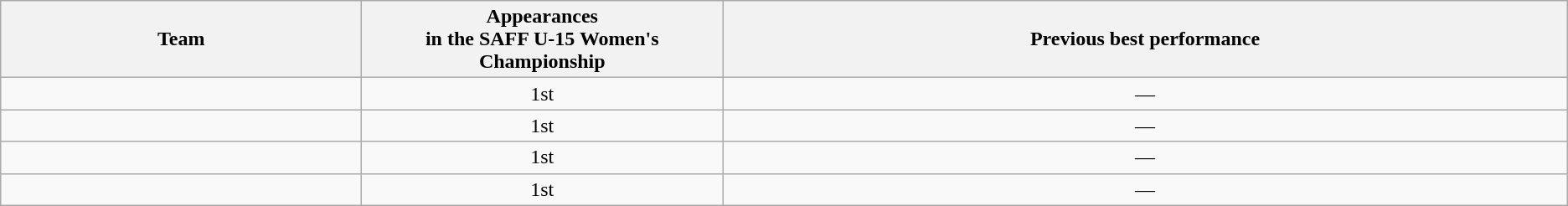<table class="wikitable">
<tr>
<th style="width:16.67%;">Team</th>
<th style="width:16.67%;">Appearances <br> in the SAFF U-15 Women's Championship</th>
<th width=39%>Previous best performance</th>
</tr>
<tr>
<td align="left"></td>
<td align=center>1st</td>
<td align=center>—</td>
</tr>
<tr>
<td align="left"></td>
<td align=center>1st</td>
<td align=center>—</td>
</tr>
<tr>
<td align="left"></td>
<td align=center>1st</td>
<td align=center>—</td>
</tr>
<tr>
<td align="left"></td>
<td align=center>1st</td>
<td align=center>—</td>
</tr>
</table>
